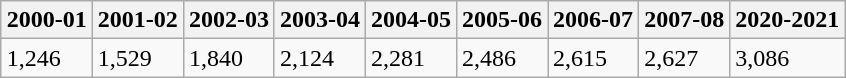<table class="wikitable" style="margin: 1em auto 1em auto">
<tr>
<th>2000-01</th>
<th>2001-02</th>
<th>2002-03</th>
<th>2003-04</th>
<th>2004-05</th>
<th>2005-06</th>
<th>2006-07</th>
<th>2007-08</th>
<th>2020-2021</th>
</tr>
<tr>
<td>1,246</td>
<td>1,529</td>
<td>1,840</td>
<td>2,124</td>
<td>2,281</td>
<td>2,486</td>
<td>2,615</td>
<td>2,627</td>
<td>3,086</td>
</tr>
</table>
